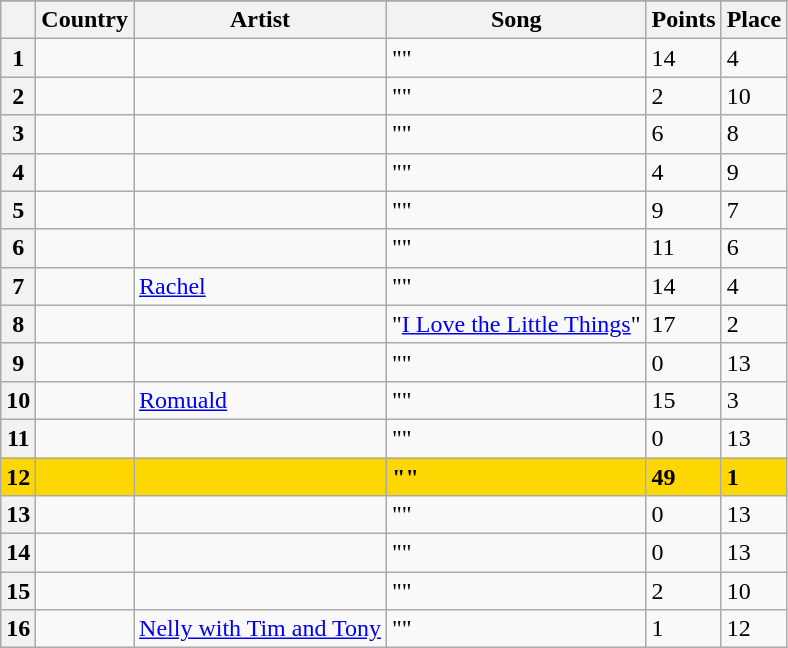<table class="sortable wikitable plainrowheaders">
<tr>
</tr>
<tr>
<th scope="col"></th>
<th scope="col">Country</th>
<th scope="col">Artist</th>
<th scope="col">Song</th>
<th scope="col" class="unsortable">Points</th>
<th scope="col">Place</th>
</tr>
<tr>
<th scope="row" style="text-align:center;">1</th>
<td></td>
<td></td>
<td>""</td>
<td>14</td>
<td>4</td>
</tr>
<tr>
<th scope="row" style="text-align:center;">2</th>
<td></td>
<td></td>
<td>""</td>
<td>2</td>
<td>10</td>
</tr>
<tr>
<th scope="row" style="text-align:center;">3</th>
<td></td>
<td></td>
<td>""</td>
<td>6</td>
<td>8</td>
</tr>
<tr>
<th scope="row" style="text-align:center;">4</th>
<td></td>
<td></td>
<td>""</td>
<td>4</td>
<td>9</td>
</tr>
<tr>
<th scope="row" style="text-align:center;">5</th>
<td></td>
<td></td>
<td>""</td>
<td>9</td>
<td>7</td>
</tr>
<tr>
<th scope="row" style="text-align:center;">6</th>
<td></td>
<td></td>
<td>""</td>
<td>11</td>
<td>6</td>
</tr>
<tr>
<th scope="row" style="text-align:center;">7</th>
<td></td>
<td><a href='#'>Rachel</a></td>
<td>""</td>
<td>14</td>
<td>4</td>
</tr>
<tr>
<th scope="row" style="text-align:center;">8</th>
<td></td>
<td></td>
<td>"<a href='#'>I Love the Little Things</a>"</td>
<td>17</td>
<td>2</td>
</tr>
<tr>
<th scope="row" style="text-align:center;">9</th>
<td></td>
<td></td>
<td>""</td>
<td>0</td>
<td>13</td>
</tr>
<tr>
<th scope="row" style="text-align:center;">10</th>
<td></td>
<td><a href='#'>Romuald</a></td>
<td>""</td>
<td>15</td>
<td>3</td>
</tr>
<tr>
<th scope="row" style="text-align:center;">11</th>
<td></td>
<td></td>
<td>""</td>
<td>0</td>
<td>13</td>
</tr>
<tr style="font-weight:bold; background:gold;">
<th scope="row" style="text-align:center; font-weight:bold; background:gold;">12</th>
<td></td>
<td></td>
<td>""</td>
<td>49</td>
<td>1</td>
</tr>
<tr>
<th scope="row" style="text-align:center;">13</th>
<td></td>
<td></td>
<td>""</td>
<td>0</td>
<td>13</td>
</tr>
<tr>
<th scope="row" style="text-align:center;">14</th>
<td></td>
<td></td>
<td>""</td>
<td>0</td>
<td>13</td>
</tr>
<tr>
<th scope="row" style="text-align:center;">15</th>
<td></td>
<td></td>
<td>""</td>
<td>2</td>
<td>10</td>
</tr>
<tr>
<th scope="row" style="text-align:center;">16</th>
<td></td>
<td><a href='#'>Nelly with Tim and Tony</a></td>
<td>""</td>
<td>1</td>
<td>12</td>
</tr>
</table>
